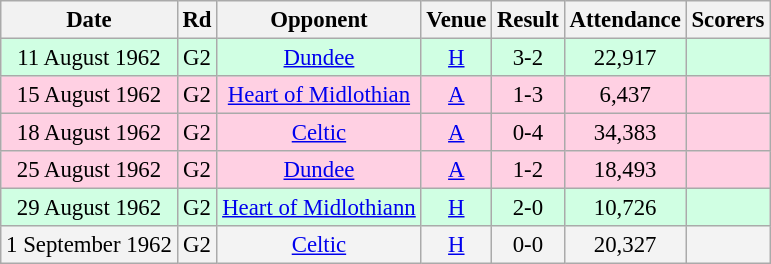<table class="wikitable sortable" style="font-size:95%; text-align:center">
<tr>
<th>Date</th>
<th>Rd</th>
<th>Opponent</th>
<th>Venue</th>
<th>Result</th>
<th>Attendance</th>
<th>Scorers</th>
</tr>
<tr bgcolor = "#d0ffe3">
<td>11 August 1962</td>
<td>G2</td>
<td><a href='#'>Dundee</a></td>
<td><a href='#'>H</a></td>
<td>3-2</td>
<td>22,917</td>
<td></td>
</tr>
<tr bgcolor = "#ffd0e3">
<td>15 August 1962</td>
<td>G2</td>
<td><a href='#'>Heart of Midlothian</a></td>
<td><a href='#'>A</a></td>
<td>1-3</td>
<td>6,437</td>
<td></td>
</tr>
<tr bgcolor = "#ffd0e3">
<td>18 August 1962</td>
<td>G2</td>
<td><a href='#'>Celtic</a></td>
<td><a href='#'>A</a></td>
<td>0-4</td>
<td>34,383</td>
<td></td>
</tr>
<tr bgcolor = "#ffd0e3">
<td>25 August 1962</td>
<td>G2</td>
<td><a href='#'>Dundee</a></td>
<td><a href='#'>A</a></td>
<td>1-2</td>
<td>18,493</td>
<td></td>
</tr>
<tr bgcolor = "#d0ffe3">
<td>29 August 1962</td>
<td>G2</td>
<td><a href='#'>Heart of Midlothiann</a></td>
<td><a href='#'>H</a></td>
<td>2-0</td>
<td>10,726</td>
<td></td>
</tr>
<tr bgcolor = "#f3f3f3">
<td>1 September 1962</td>
<td>G2</td>
<td><a href='#'>Celtic</a></td>
<td><a href='#'>H</a></td>
<td>0-0</td>
<td>20,327</td>
<td></td>
</tr>
</table>
